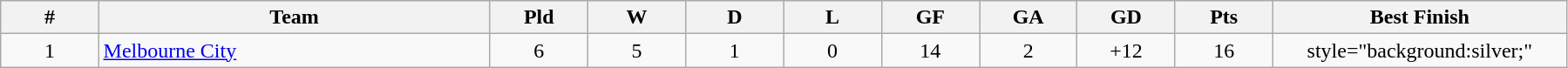<table class="wikitable sortable" style="text-align:center">
<tr>
<th width="5%">#</th>
<th width="20%">Team</th>
<th width="5%">Pld</th>
<th width="5%">W</th>
<th width="5%">D</th>
<th width="5%">L</th>
<th width="5%">GF</th>
<th width="5%">GA</th>
<th width="5%">GD</th>
<th width="5%">Pts</th>
<th width="15%">Best Finish</th>
</tr>
<tr>
<td>1</td>
<td align="left"><a href='#'>Melbourne City</a></td>
<td>6</td>
<td>5</td>
<td>1</td>
<td>0</td>
<td>14</td>
<td>2</td>
<td>+12</td>
<td>16</td>
<td>style="background:silver;" </td>
</tr>
</table>
